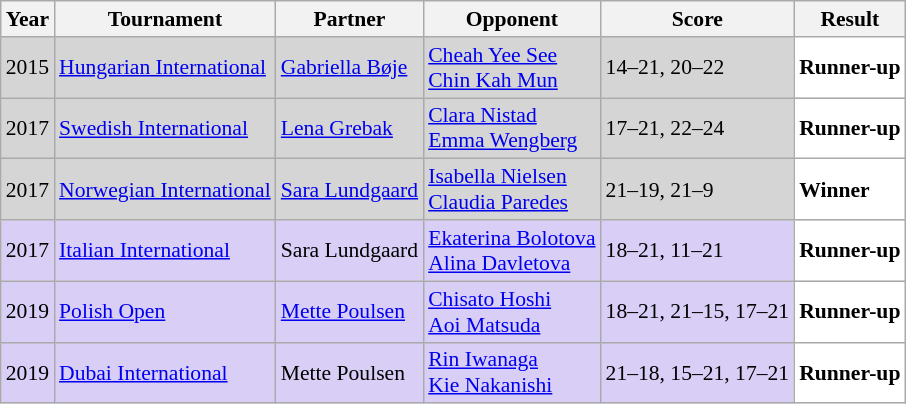<table class="sortable wikitable" style="font-size: 90%;">
<tr>
<th>Year</th>
<th>Tournament</th>
<th>Partner</th>
<th>Opponent</th>
<th>Score</th>
<th>Result</th>
</tr>
<tr style="background:#D5D5D5">
<td align="center">2015</td>
<td align="left"><a href='#'>Hungarian International</a></td>
<td align="left"> <a href='#'>Gabriella Bøje</a></td>
<td align="left"> <a href='#'>Cheah Yee See</a><br> <a href='#'>Chin Kah Mun</a></td>
<td align="left">14–21, 20–22</td>
<td style="text-align:left; background:white"> <strong>Runner-up</strong></td>
</tr>
<tr style="background:#D5D5D5">
<td align="center">2017</td>
<td align="left"><a href='#'>Swedish International</a></td>
<td align="left"> <a href='#'>Lena Grebak</a></td>
<td align="left"> <a href='#'>Clara Nistad</a><br> <a href='#'>Emma Wengberg</a></td>
<td align="left">17–21, 22–24</td>
<td style="text-align:left; background:white"> <strong>Runner-up</strong></td>
</tr>
<tr style="background:#D5D5D5">
<td align="center">2017</td>
<td align="left"><a href='#'>Norwegian International</a></td>
<td align="left"> <a href='#'>Sara Lundgaard</a></td>
<td align="left"> <a href='#'>Isabella Nielsen</a><br> <a href='#'>Claudia Paredes</a></td>
<td align="left">21–19, 21–9</td>
<td style="text-align:left; background:white"> <strong>Winner</strong></td>
</tr>
<tr style="background:#D8CEF6">
<td align="center">2017</td>
<td align="left"><a href='#'>Italian International</a></td>
<td align="left"> Sara Lundgaard</td>
<td align="left"> <a href='#'>Ekaterina Bolotova</a><br> <a href='#'>Alina Davletova</a></td>
<td align="left">18–21, 11–21</td>
<td style="text-align:left; background:white"> <strong>Runner-up</strong></td>
</tr>
<tr style="background:#D8CEF6">
<td align="center">2019</td>
<td align="left"><a href='#'>Polish Open</a></td>
<td align="left"> <a href='#'>Mette Poulsen</a></td>
<td align="left"> <a href='#'>Chisato Hoshi</a><br> <a href='#'>Aoi Matsuda</a></td>
<td align="left">18–21, 21–15, 17–21</td>
<td style="text-align:left; background:white"> <strong>Runner-up</strong></td>
</tr>
<tr style="background:#D8CEF6">
<td align="center">2019</td>
<td align="left"><a href='#'>Dubai International</a></td>
<td align="left"> Mette Poulsen</td>
<td align="left"> <a href='#'>Rin Iwanaga</a><br> <a href='#'>Kie Nakanishi</a></td>
<td align="left">21–18, 15–21, 17–21</td>
<td style="text-align:left; background:white"> <strong>Runner-up</strong></td>
</tr>
</table>
